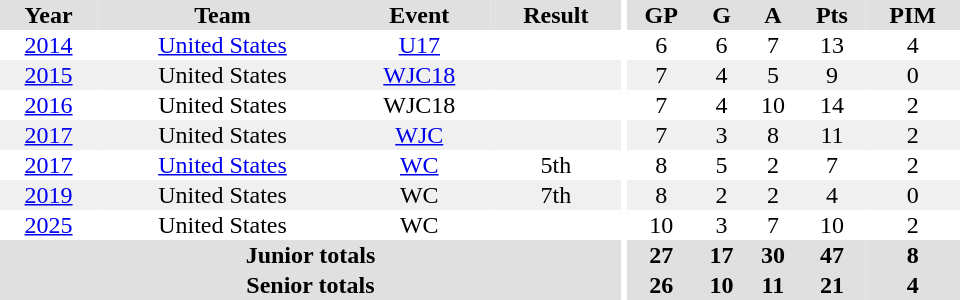<table border="0" cellpadding="1" cellspacing="0" ID="Table3" style="text-align:center; width:40em;">
<tr bgcolor="#e0e0e0">
<th>Year</th>
<th>Team</th>
<th>Event</th>
<th>Result</th>
<th rowspan="101" bgcolor="#ffffff"></th>
<th>GP</th>
<th>G</th>
<th>A</th>
<th>Pts</th>
<th>PIM</th>
</tr>
<tr>
<td><a href='#'>2014</a></td>
<td><a href='#'>United States</a></td>
<td><a href='#'>U17</a></td>
<td></td>
<td>6</td>
<td>6</td>
<td>7</td>
<td>13</td>
<td>4</td>
</tr>
<tr bgcolor="#f0f0f0">
<td><a href='#'>2015</a></td>
<td>United States</td>
<td><a href='#'>WJC18</a></td>
<td></td>
<td>7</td>
<td>4</td>
<td>5</td>
<td>9</td>
<td>0</td>
</tr>
<tr>
<td><a href='#'>2016</a></td>
<td>United States</td>
<td>WJC18</td>
<td></td>
<td>7</td>
<td>4</td>
<td>10</td>
<td>14</td>
<td>2</td>
</tr>
<tr bgcolor="#f0f0f0">
<td><a href='#'>2017</a></td>
<td>United States</td>
<td><a href='#'>WJC</a></td>
<td></td>
<td>7</td>
<td>3</td>
<td>8</td>
<td>11</td>
<td>2</td>
</tr>
<tr>
<td><a href='#'>2017</a></td>
<td><a href='#'>United States</a></td>
<td><a href='#'>WC</a></td>
<td>5th</td>
<td>8</td>
<td>5</td>
<td>2</td>
<td>7</td>
<td>2</td>
</tr>
<tr bgcolor="#f0f0f0">
<td><a href='#'>2019</a></td>
<td>United States</td>
<td>WC</td>
<td>7th</td>
<td>8</td>
<td>2</td>
<td>2</td>
<td>4</td>
<td>0</td>
</tr>
<tr>
<td><a href='#'>2025</a></td>
<td>United States</td>
<td>WC</td>
<td></td>
<td>10</td>
<td>3</td>
<td>7</td>
<td>10</td>
<td>2</td>
</tr>
<tr bgcolor="#e0e0e0">
<th colspan="4">Junior totals</th>
<th>27</th>
<th>17</th>
<th>30</th>
<th>47</th>
<th>8</th>
</tr>
<tr bgcolor="#e0e0e0">
<th colspan="4">Senior totals</th>
<th>26</th>
<th>10</th>
<th>11</th>
<th>21</th>
<th>4</th>
</tr>
</table>
